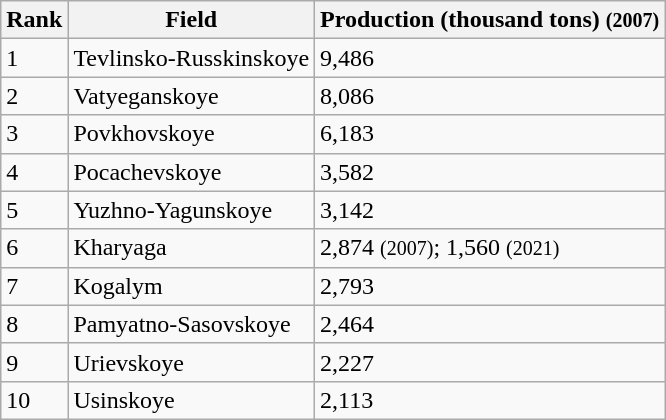<table class="wikitable">
<tr>
<th>Rank</th>
<th>Field</th>
<th>Production (thousand tons) <small>(2007)</small></th>
</tr>
<tr>
<td>1</td>
<td>Tevlinsko-Russkinskoye</td>
<td>9,486</td>
</tr>
<tr>
<td>2</td>
<td>Vatyeganskoye</td>
<td>8,086</td>
</tr>
<tr>
<td>3</td>
<td>Povkhovskoye</td>
<td>6,183</td>
</tr>
<tr>
<td>4</td>
<td>Pocachevskoye</td>
<td>3,582</td>
</tr>
<tr>
<td>5</td>
<td>Yuzhno-Yagunskoye</td>
<td>3,142</td>
</tr>
<tr>
<td>6</td>
<td>Kharyaga</td>
<td>2,874 <small>(2007)</small>; 1,560 <small>(2021)</small></td>
</tr>
<tr>
<td>7</td>
<td>Kogalym</td>
<td>2,793</td>
</tr>
<tr>
<td>8</td>
<td>Pamyatno-Sasovskoye</td>
<td>2,464</td>
</tr>
<tr>
<td>9</td>
<td>Urievskoye</td>
<td>2,227</td>
</tr>
<tr>
<td>10</td>
<td>Usinskoye</td>
<td>2,113</td>
</tr>
</table>
